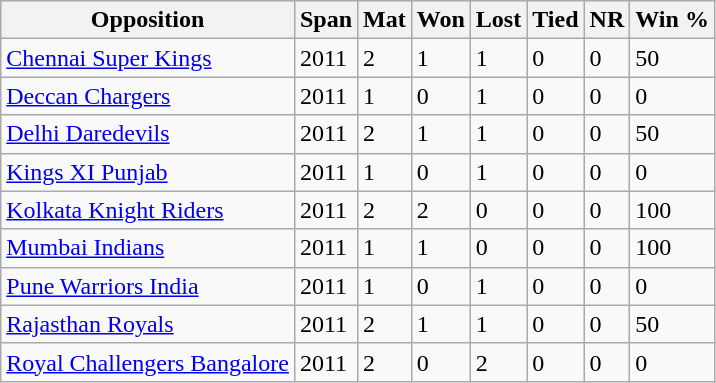<table class="wikitable sortable">
<tr>
<th>Opposition</th>
<th>Span</th>
<th>Mat</th>
<th>Won</th>
<th>Lost</th>
<th>Tied</th>
<th>NR</th>
<th>Win %</th>
</tr>
<tr>
<td><a href='#'>Chennai Super Kings</a></td>
<td>2011</td>
<td>2</td>
<td>1</td>
<td>1</td>
<td>0</td>
<td>0</td>
<td>50</td>
</tr>
<tr>
<td><a href='#'>Deccan Chargers</a></td>
<td>2011</td>
<td>1</td>
<td>0</td>
<td>1</td>
<td>0</td>
<td>0</td>
<td>0</td>
</tr>
<tr>
<td><a href='#'>Delhi Daredevils</a></td>
<td>2011</td>
<td>2</td>
<td>1</td>
<td>1</td>
<td>0</td>
<td>0</td>
<td>50</td>
</tr>
<tr>
<td><a href='#'>Kings XI Punjab</a></td>
<td>2011</td>
<td>1</td>
<td>0</td>
<td>1</td>
<td>0</td>
<td>0</td>
<td>0</td>
</tr>
<tr>
<td><a href='#'>Kolkata Knight Riders</a></td>
<td>2011</td>
<td>2</td>
<td>2</td>
<td>0</td>
<td>0</td>
<td>0</td>
<td>100</td>
</tr>
<tr>
<td><a href='#'>Mumbai Indians</a></td>
<td>2011</td>
<td>1</td>
<td>1</td>
<td>0</td>
<td>0</td>
<td>0</td>
<td>100</td>
</tr>
<tr>
<td><a href='#'>Pune Warriors India</a></td>
<td>2011</td>
<td>1</td>
<td>0</td>
<td>1</td>
<td>0</td>
<td>0</td>
<td>0</td>
</tr>
<tr>
<td><a href='#'>Rajasthan Royals</a></td>
<td>2011</td>
<td>2</td>
<td>1</td>
<td>1</td>
<td>0</td>
<td>0</td>
<td>50</td>
</tr>
<tr>
<td><a href='#'>Royal Challengers Bangalore</a></td>
<td>2011</td>
<td>2</td>
<td>0</td>
<td>2</td>
<td>0</td>
<td>0</td>
<td>0</td>
</tr>
</table>
